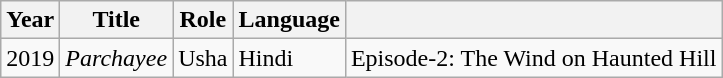<table class="wikitable">
<tr>
<th scope="col">Year</th>
<th scope="col">Title</th>
<th scope="col">Role</th>
<th scope="col">Language</th>
<th scope="col" class="unsortable"></th>
</tr>
<tr>
<td>2019</td>
<td><em>Parchayee</em></td>
<td>Usha</td>
<td>Hindi</td>
<td>Episode-2: The Wind on Haunted Hill</td>
</tr>
</table>
